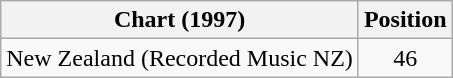<table class="wikitable sortable">
<tr>
<th>Chart (1997)</th>
<th>Position</th>
</tr>
<tr>
<td align="left">New Zealand (Recorded Music NZ)</td>
<td align="center">46</td>
</tr>
</table>
